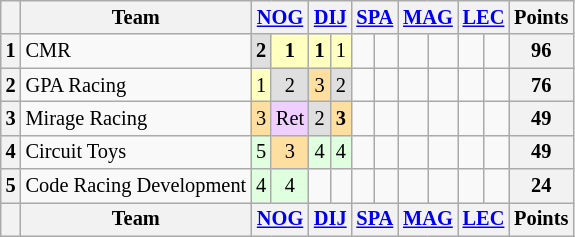<table class="wikitable" style="font-size:85%; text-align:center">
<tr>
<th></th>
<th>Team</th>
<th colspan="2"><a href='#'>NOG</a><br></th>
<th colspan="2"><a href='#'>DIJ</a><br></th>
<th colspan="2"><a href='#'>SPA</a><br></th>
<th colspan="2"><a href='#'>MAG</a><br></th>
<th colspan="2"><a href='#'>LEC</a><br></th>
<th>Points</th>
</tr>
<tr>
<th>1</th>
<td align="left"> CMR</td>
<td style="background:#dfdfdf;"><strong>2</strong></td>
<td style="background:#ffffbf;"><strong>1</strong></td>
<td style="background:#ffffbf;"><strong>1</strong></td>
<td style="background:#ffffbf;">1</td>
<td></td>
<td></td>
<td></td>
<td></td>
<td></td>
<td></td>
<th>96</th>
</tr>
<tr>
<th>2</th>
<td align="left"> GPA Racing</td>
<td style="background:#ffffbf;">1</td>
<td style="background:#dfdfdf;">2</td>
<td style="background:#ffdf9f;">3</td>
<td style="background:#dfdfdf;">2</td>
<td></td>
<td></td>
<td></td>
<td></td>
<td></td>
<td></td>
<th>76</th>
</tr>
<tr>
<th>3</th>
<td align="left"> Mirage Racing</td>
<td style="background:#ffdf9f;">3</td>
<td style="background:#efcfff;">Ret</td>
<td style="background:#dfdfdf;">2</td>
<td style="background:#ffdf9f;"><strong>3</strong></td>
<td></td>
<td></td>
<td></td>
<td></td>
<td></td>
<td></td>
<th>49</th>
</tr>
<tr>
<th>4</th>
<td align="left"> Circuit Toys</td>
<td style="background:#dfffdf;">5</td>
<td style="background:#ffdf9f;">3</td>
<td style="background:#dfffdf;">4</td>
<td style="background:#dfffdf;">4</td>
<td></td>
<td></td>
<td></td>
<td></td>
<td></td>
<td></td>
<th>49</th>
</tr>
<tr>
<th>5</th>
<td align="left"> Code Racing Development</td>
<td style="background:#dfffdf;">4</td>
<td style="background:#dfffdf;">4</td>
<td></td>
<td></td>
<td></td>
<td></td>
<td></td>
<td></td>
<td></td>
<td></td>
<th>24</th>
</tr>
<tr>
<th></th>
<th>Team</th>
<th colspan="2"><a href='#'>NOG</a><br></th>
<th colspan="2"><a href='#'>DIJ</a><br></th>
<th colspan="2"><a href='#'>SPA</a><br></th>
<th colspan="2"><a href='#'>MAG</a><br></th>
<th colspan="2"><a href='#'>LEC</a><br></th>
<th>Points</th>
</tr>
</table>
